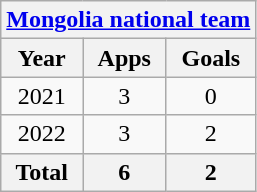<table class="wikitable" style="text-align:center">
<tr>
<th colspan=3><a href='#'>Mongolia national team</a></th>
</tr>
<tr>
<th>Year</th>
<th>Apps</th>
<th>Goals</th>
</tr>
<tr>
<td>2021</td>
<td>3</td>
<td>0</td>
</tr>
<tr>
<td>2022</td>
<td>3</td>
<td>2</td>
</tr>
<tr>
<th>Total</th>
<th>6</th>
<th>2</th>
</tr>
</table>
